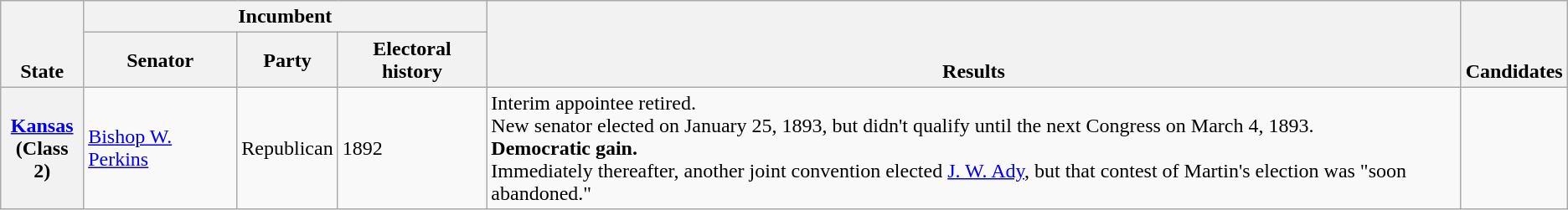<table class=wikitable>
<tr valign=bottom>
<th rowspan=2>State</th>
<th colspan=3>Incumbent</th>
<th rowspan=2>Results</th>
<th rowspan=2>Candidates</th>
</tr>
<tr>
<th>Senator</th>
<th>Party</th>
<th>Electoral history</th>
</tr>
<tr>
<th><a href='#'>Kansas</a><br>(Class 2)</th>
<td><a href='#'>Bishop W. Perkins</a></td>
<td>Republican</td>
<td>1892 </td>
<td>Interim appointee retired.<br>New senator elected on January 25, 1893, but didn't qualify until the next Congress on March 4, 1893.<br><strong>Democratic gain.</strong><br>Immediately thereafter, another joint convention elected <a href='#'>J. W. Ady</a>, but that contest of Martin's election was "soon abandoned."</td>
<td nowrap></td>
</tr>
</table>
